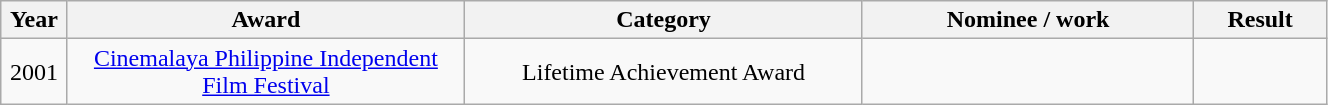<table class="wikitable" style="width:70%; text-align:center;">
<tr>
<th scope="col" style="width:5%;">Year</th>
<th scope="col" style="width:30%;">Award</th>
<th scope="col" style="width:30%;">Category</th>
<th scope="col" style="width:25%;">Nominee / work</th>
<th scope="col" style="width:10%;">Result</th>
</tr>
<tr>
<td>2001</td>
<td><a href='#'>Cinemalaya Philippine Independent Film Festival</a></td>
<td>Lifetime Achievement Award</td>
<td></td>
<td></td>
</tr>
</table>
